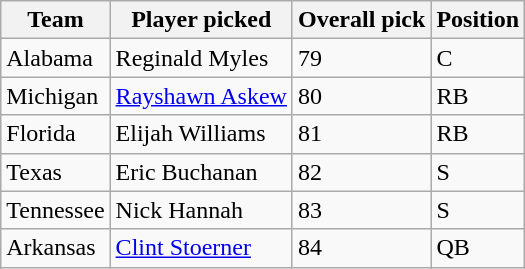<table class="wikitable">
<tr>
<th>Team</th>
<th>Player picked</th>
<th>Overall pick</th>
<th>Position</th>
</tr>
<tr>
<td>Alabama</td>
<td>Reginald Myles</td>
<td>79</td>
<td>C</td>
</tr>
<tr>
<td>Michigan</td>
<td><a href='#'>Rayshawn Askew</a></td>
<td>80</td>
<td>RB</td>
</tr>
<tr>
<td>Florida</td>
<td>Elijah Williams</td>
<td>81</td>
<td>RB</td>
</tr>
<tr>
<td>Texas</td>
<td>Eric Buchanan</td>
<td>82</td>
<td>S</td>
</tr>
<tr>
<td>Tennessee</td>
<td>Nick Hannah</td>
<td>83</td>
<td>S</td>
</tr>
<tr>
<td>Arkansas</td>
<td><a href='#'>Clint Stoerner</a></td>
<td>84</td>
<td>QB</td>
</tr>
</table>
